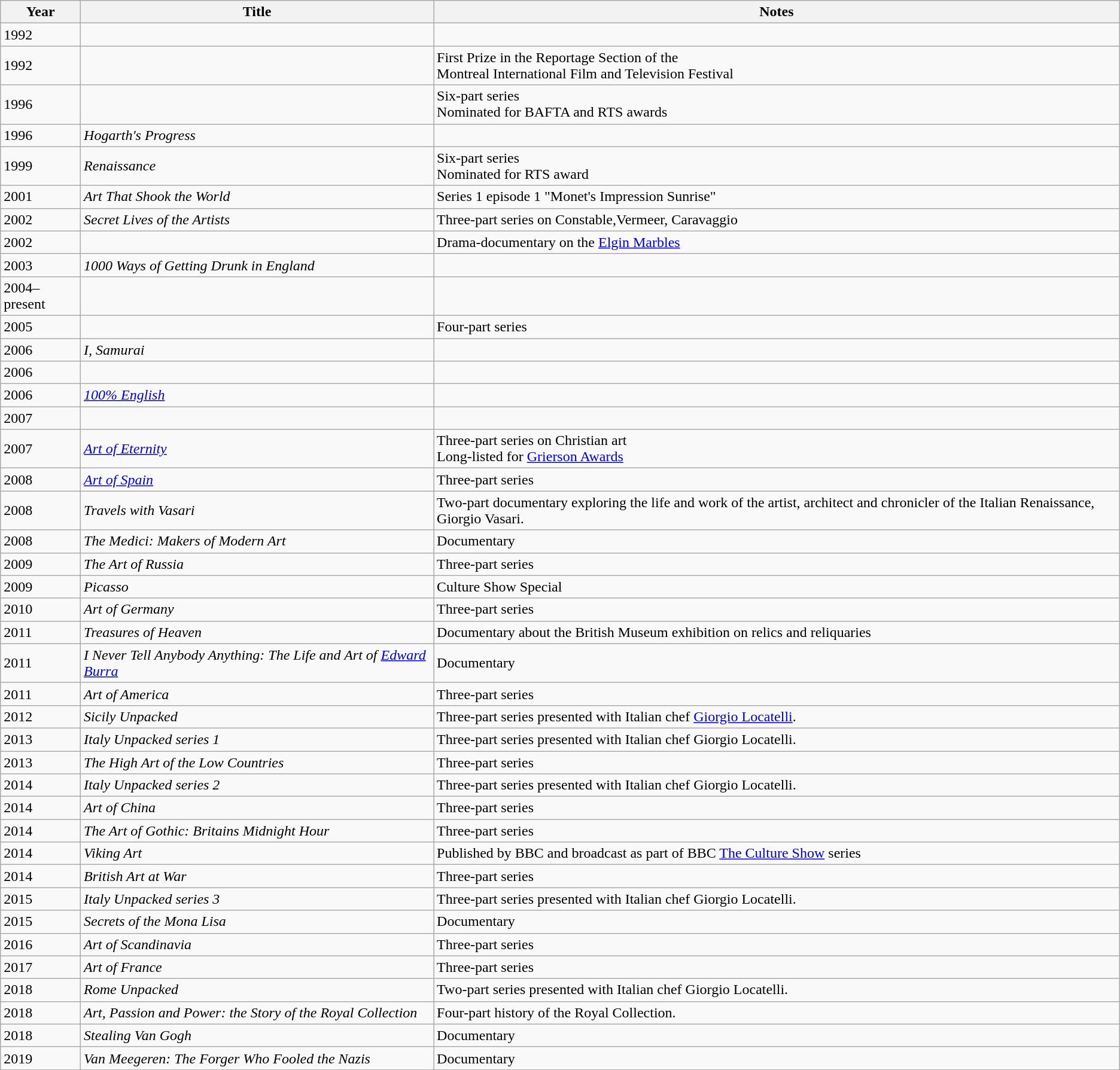<table class="wikitable sortable">
<tr>
<th>Year</th>
<th>Title</th>
<th class="unsortable">Notes</th>
</tr>
<tr>
<td>1992</td>
<td><em></em></td>
<td></td>
</tr>
<tr>
<td>1992</td>
<td><em></em></td>
<td>First Prize in the Reportage Section of the<br>Montreal International Film and Television Festival</td>
</tr>
<tr>
<td>1996</td>
<td><em></em></td>
<td>Six-part series<br>Nominated for BAFTA and RTS awards</td>
</tr>
<tr>
<td>1996</td>
<td><em>Hogarth's Progress</em></td>
<td></td>
</tr>
<tr>
<td>1999</td>
<td><em>Renaissance</em></td>
<td>Six-part series<br>Nominated for RTS award</td>
</tr>
<tr>
<td>2001</td>
<td><em>Art That Shook the World</em></td>
<td>Series 1 episode 1 "Monet's Impression Sunrise"</td>
</tr>
<tr>
<td>2002</td>
<td><em>Secret Lives of the Artists</em></td>
<td>Three-part series on Constable,Vermeer, Caravaggio</td>
</tr>
<tr>
<td>2002</td>
<td><em></em></td>
<td>Drama-documentary on the <a href='#'>Elgin Marbles</a></td>
</tr>
<tr>
<td>2003</td>
<td><em>1000 Ways of Getting Drunk in England</em></td>
<td></td>
</tr>
<tr>
<td>2004–present</td>
<td><em></em></td>
<td></td>
</tr>
<tr>
<td>2005</td>
<td><em></em></td>
<td>Four-part series</td>
</tr>
<tr>
<td>2006</td>
<td><em>I, Samurai</em></td>
<td></td>
</tr>
<tr>
<td>2006</td>
<td><em></em></td>
<td></td>
</tr>
<tr>
<td>2006</td>
<td><em><a href='#'>100% English</a></em></td>
<td></td>
</tr>
<tr>
<td>2007</td>
<td><em></em></td>
<td></td>
</tr>
<tr>
<td>2007</td>
<td><em><a href='#'>Art of Eternity</a></em></td>
<td>Three-part series on Christian art<br>Long-listed for <a href='#'>Grierson Awards</a></td>
</tr>
<tr>
<td>2008</td>
<td><em><a href='#'>Art of Spain</a></em></td>
<td>Three-part series</td>
</tr>
<tr>
<td>2008</td>
<td><em>Travels with Vasari</em></td>
<td>Two-part documentary exploring the life and work of the artist, architect and chronicler of the Italian Renaissance, Giorgio Vasari.</td>
</tr>
<tr>
<td>2008</td>
<td><em>The Medici: Makers of Modern Art</em></td>
<td>Documentary</td>
</tr>
<tr>
<td>2009</td>
<td><em>The Art of Russia</em></td>
<td>Three-part series</td>
</tr>
<tr>
<td>2009</td>
<td><em>Picasso</em></td>
<td>Culture Show Special</td>
</tr>
<tr>
<td>2010</td>
<td><em>Art of Germany</em></td>
<td>Three-part series</td>
</tr>
<tr>
<td>2011</td>
<td><em>Treasures of Heaven</em></td>
<td>Documentary about the British Museum exhibition on relics and reliquaries</td>
</tr>
<tr>
<td>2011</td>
<td><em>I Never Tell Anybody Anything: The Life and Art of <a href='#'>Edward Burra</a></em></td>
<td>Documentary</td>
</tr>
<tr>
<td>2011</td>
<td><em>Art of America</em></td>
<td>Three-part series</td>
</tr>
<tr>
<td>2012</td>
<td><em>Sicily Unpacked</em></td>
<td>Three-part series presented with Italian chef <a href='#'>Giorgio Locatelli</a>.</td>
</tr>
<tr>
<td>2013</td>
<td><em>Italy Unpacked series 1</em></td>
<td>Three-part series presented with Italian chef Giorgio Locatelli.</td>
</tr>
<tr>
<td>2013</td>
<td><em>The High Art of the Low Countries</em></td>
<td>Three-part series</td>
</tr>
<tr>
<td>2014</td>
<td><em>Italy Unpacked series 2</em></td>
<td>Three-part series presented with Italian chef Giorgio Locatelli.</td>
</tr>
<tr>
<td>2014</td>
<td><em>Art of China</em></td>
<td>Three-part series</td>
</tr>
<tr>
<td>2014</td>
<td><em>The Art of Gothic: Britains Midnight Hour</em></td>
<td>Three-part series</td>
</tr>
<tr>
<td>2014</td>
<td><em>Viking Art</em></td>
<td>Published by BBC and broadcast as part of BBC <a href='#'>The Culture Show</a> series</td>
</tr>
<tr>
<td>2014</td>
<td><em>British Art at War</em></td>
<td>Three-part series</td>
</tr>
<tr>
<td>2015</td>
<td><em>Italy Unpacked series 3</em></td>
<td>Three-part series presented with Italian chef Giorgio Locatelli.</td>
</tr>
<tr>
<td>2015</td>
<td><em>Secrets of the Mona Lisa</em></td>
<td>Documentary</td>
</tr>
<tr>
<td>2016</td>
<td><em>Art of Scandinavia</em></td>
<td>Three-part series</td>
</tr>
<tr>
<td>2017</td>
<td><em>Art of France</em></td>
<td>Three-part series</td>
</tr>
<tr>
<td>2018</td>
<td><em>Rome Unpacked</em></td>
<td>Two-part series presented with Italian chef Giorgio Locatelli.</td>
</tr>
<tr>
<td>2018</td>
<td><em>Art, Passion and Power: the Story of the Royal Collection</em></td>
<td>Four-part history of the Royal Collection.</td>
</tr>
<tr>
<td>2018</td>
<td><em>Stealing Van Gogh</em></td>
<td>Documentary</td>
</tr>
<tr>
<td>2019</td>
<td><em>Van Meegeren: The Forger Who Fooled the Nazis</em></td>
<td>Documentary</td>
</tr>
</table>
